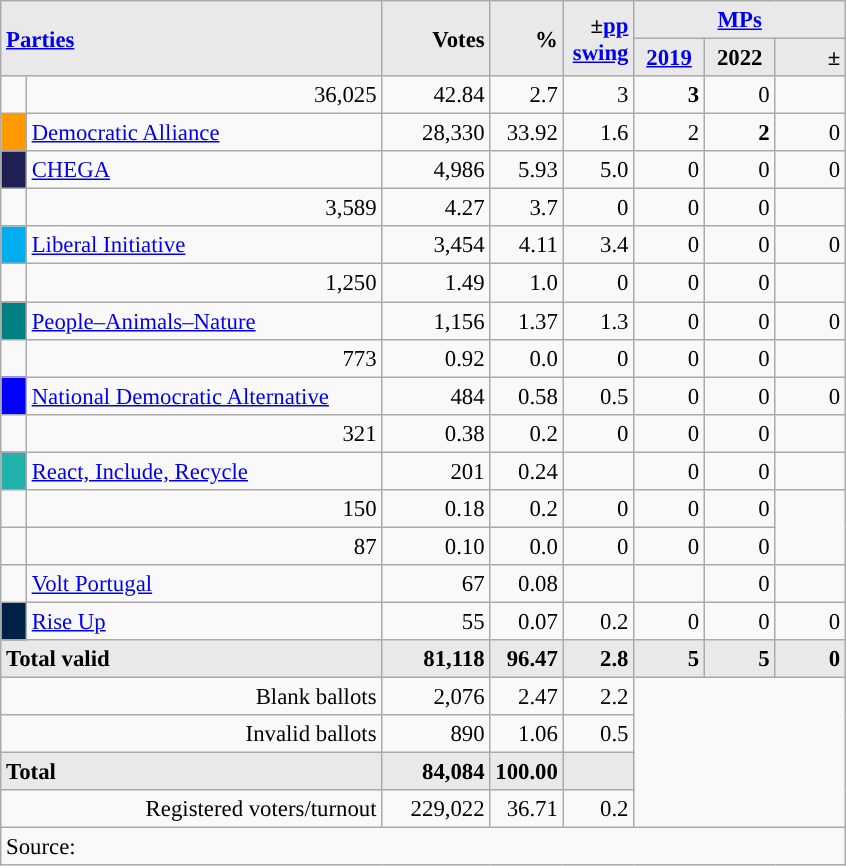<table class="wikitable" style="text-align:right; font-size:95%;">
<tr>
<th rowspan="2" colspan="2" style="background:#e9e9e9; text-align:left;" alignleft><a href='#'>Parties</a></th>
<th rowspan="2" style="background:#e9e9e9; text-align:right;">Votes</th>
<th rowspan="2" style="background:#e9e9e9; text-align:right;">%</th>
<th rowspan="2" style="background:#e9e9e9; text-align:right;">±<a href='#'>pp</a> <a href='#'>swing</a></th>
<th colspan="3" style="background:#e9e9e9; text-align:center;"><a href='#'>MPs</a></th>
</tr>
<tr style="background-color:#E9E9E9">
<th style="background-color:#E9E9E9;text-align:center;"><a href='#'>2019</a></th>
<th style="background-color:#E9E9E9;text-align:center;">2022</th>
<th style="background:#e9e9e9; text-align:right;">±</th>
</tr>
<tr>
<td></td>
<td>36,025</td>
<td>42.84</td>
<td>2.7</td>
<td>3</td>
<td><strong>3</strong></td>
<td>0</td>
</tr>
<tr>
<td style="width: 9px" bgcolor="#FF9900" align="center"></td>
<td align="left"><a href='#'>Democratic Alliance</a> </td>
<td>28,330</td>
<td>33.92</td>
<td>1.6</td>
<td>2</td>
<td><strong>2</strong></td>
<td>0</td>
</tr>
<tr>
<td style="width: 10px" bgcolor="#202056" align="center"></td>
<td align="left"><a href='#'>CHEGA</a></td>
<td>4,986</td>
<td>5.93</td>
<td>5.0</td>
<td>0</td>
<td>0</td>
<td>0</td>
</tr>
<tr>
<td></td>
<td>3,589</td>
<td>4.27</td>
<td>3.7</td>
<td>0</td>
<td>0</td>
<td>0</td>
</tr>
<tr>
<td style="width: 10px" bgcolor="#00ADEF" align="center"></td>
<td align="left"><a href='#'>Liberal Initiative</a></td>
<td>3,454</td>
<td>4.11</td>
<td>3.4</td>
<td>0</td>
<td>0</td>
<td>0</td>
</tr>
<tr>
<td></td>
<td>1,250</td>
<td>1.49</td>
<td>1.0</td>
<td>0</td>
<td>0</td>
<td>0</td>
</tr>
<tr>
<td style="width: 10px" bgcolor="teal" align="center"></td>
<td align="left"><a href='#'>People–Animals–Nature</a></td>
<td>1,156</td>
<td>1.37</td>
<td>1.3</td>
<td>0</td>
<td>0</td>
<td>0</td>
</tr>
<tr>
<td></td>
<td>773</td>
<td>0.92</td>
<td>0.0</td>
<td>0</td>
<td>0</td>
<td>0</td>
</tr>
<tr>
<td style="width: 10px" bgcolor="blue" align="center"></td>
<td align="left"><a href='#'>National Democratic Alternative</a></td>
<td>484</td>
<td>0.58</td>
<td>0.5</td>
<td>0</td>
<td>0</td>
<td>0</td>
</tr>
<tr>
<td></td>
<td>321</td>
<td>0.38</td>
<td>0.2</td>
<td>0</td>
<td>0</td>
<td>0</td>
</tr>
<tr>
<td style="width: 10px" bgcolor="LightSeaGreen" align="center"></td>
<td align="left"><a href='#'>React, Include, Recycle</a></td>
<td>201</td>
<td>0.24</td>
<td></td>
<td>0</td>
<td>0</td>
<td></td>
</tr>
<tr>
<td></td>
<td>150</td>
<td>0.18</td>
<td>0.2</td>
<td>0</td>
<td>0</td>
<td>0</td>
</tr>
<tr>
<td></td>
<td>87</td>
<td>0.10</td>
<td>0.0</td>
<td>0</td>
<td>0</td>
<td>0</td>
</tr>
<tr>
<td style="width: 10px"></td>
<td align="left"><a href='#'>Volt Portugal</a></td>
<td>67</td>
<td>0.08</td>
<td></td>
<td></td>
<td>0</td>
<td></td>
</tr>
<tr>
<td style="width: 10px" bgcolor="#002147" align="center"></td>
<td align="left"><a href='#'>Rise Up</a></td>
<td>55</td>
<td>0.07</td>
<td>0.2</td>
<td>0</td>
<td>0</td>
<td>0</td>
</tr>
<tr>
<td colspan=2 align=left style="background-color:#E9E9E9"><strong>Total valid</strong></td>
<td width="65" align="right" style="background-color:#E9E9E9"><strong>81,118</strong></td>
<td width="40" align="right" style="background-color:#E9E9E9"><strong>96.47</strong></td>
<td width="40" align="right" style="background-color:#E9E9E9"><strong>2.8</strong></td>
<td width="40" align="right" style="background-color:#E9E9E9"><strong>5</strong></td>
<td width="40" align="right" style="background-color:#E9E9E9"><strong>5</strong></td>
<td width="40" align="right" style="background-color:#E9E9E9"><strong>0</strong></td>
</tr>
<tr>
<td colspan=2>Blank ballots</td>
<td>2,076</td>
<td>2.47</td>
<td>2.2</td>
<td colspan=4 rowspan=4></td>
</tr>
<tr>
<td colspan=2>Invalid ballots</td>
<td>890</td>
<td>1.06</td>
<td>0.5</td>
</tr>
<tr>
<td colspan=2 width="247" align=left style="background-color:#E9E9E9"><strong>Total</strong></td>
<td width="50" align="right" style="background-color:#E9E9E9"><strong>84,084</strong></td>
<td width="40" align="right" style="background-color:#E9E9E9"><strong>100.00</strong></td>
<td width="40" align="right" style="background-color:#E9E9E9"></td>
</tr>
<tr>
<td colspan=2>Registered voters/turnout</td>
<td>229,022</td>
<td>36.71</td>
<td>0.2</td>
</tr>
<tr>
<td colspan=11 align=left>Source: </td>
</tr>
</table>
